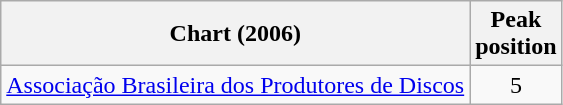<table class="wikitable sortable">
<tr>
<th>Chart (2006)</th>
<th>Peak<br>position</th>
</tr>
<tr>
<td><a href='#'>Associação Brasileira dos Produtores de Discos</a></td>
<td align="center">5</td>
</tr>
</table>
